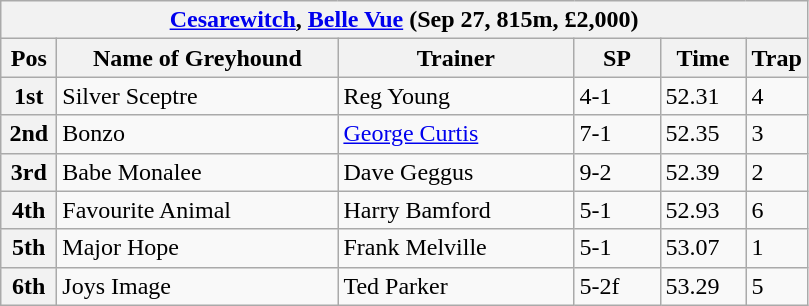<table class="wikitable">
<tr>
<th colspan="6"><a href='#'>Cesarewitch</a>, <a href='#'>Belle Vue</a> (Sep 27, 815m, £2,000)</th>
</tr>
<tr>
<th width=30>Pos</th>
<th width=180>Name of Greyhound</th>
<th width=150>Trainer</th>
<th width=50>SP</th>
<th width=50>Time</th>
<th width=30>Trap</th>
</tr>
<tr>
<th>1st</th>
<td>Silver Sceptre</td>
<td>Reg Young</td>
<td>4-1</td>
<td>52.31</td>
<td>4</td>
</tr>
<tr>
<th>2nd</th>
<td>Bonzo</td>
<td><a href='#'>George Curtis</a></td>
<td>7-1</td>
<td>52.35</td>
<td>3</td>
</tr>
<tr>
<th>3rd</th>
<td>Babe Monalee</td>
<td>Dave Geggus</td>
<td>9-2</td>
<td>52.39</td>
<td>2</td>
</tr>
<tr>
<th>4th</th>
<td>Favourite Animal</td>
<td>Harry Bamford</td>
<td>5-1</td>
<td>52.93</td>
<td>6</td>
</tr>
<tr>
<th>5th</th>
<td>Major Hope</td>
<td>Frank Melville</td>
<td>5-1</td>
<td>53.07</td>
<td>1</td>
</tr>
<tr>
<th>6th</th>
<td>Joys Image</td>
<td>Ted Parker</td>
<td>5-2f</td>
<td>53.29</td>
<td>5</td>
</tr>
</table>
